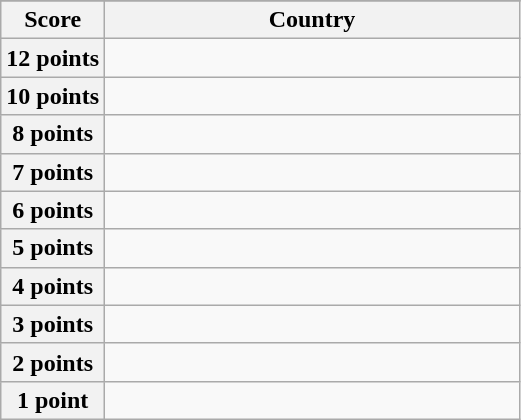<table class="wikitable">
<tr>
</tr>
<tr>
<th scope="col" width="20%">Score</th>
<th scope="col">Country</th>
</tr>
<tr>
<th scope="row">12 points</th>
<td></td>
</tr>
<tr>
<th scope="row">10 points</th>
<td></td>
</tr>
<tr>
<th scope="row">8 points</th>
<td></td>
</tr>
<tr>
<th scope="row">7 points</th>
<td></td>
</tr>
<tr>
<th scope="row">6 points</th>
<td></td>
</tr>
<tr>
<th scope="row">5 points</th>
<td></td>
</tr>
<tr>
<th scope="row">4 points</th>
<td></td>
</tr>
<tr>
<th scope="row">3 points</th>
<td></td>
</tr>
<tr>
<th scope="row">2 points</th>
<td></td>
</tr>
<tr>
<th scope="row">1 point</th>
<td></td>
</tr>
</table>
